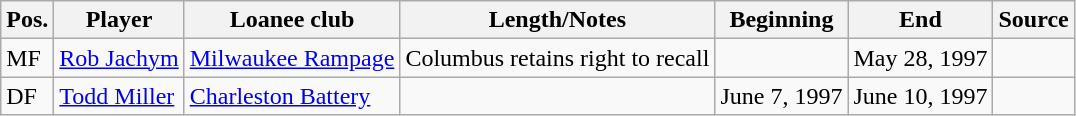<table class="wikitable sortable" style="text-align: left">
<tr>
<th><strong>Pos.</strong></th>
<th><strong>Player</strong></th>
<th><strong>Loanee club</strong></th>
<th><strong>Length/Notes</strong></th>
<th><strong>Beginning</strong></th>
<th><strong>End</strong></th>
<th><strong>Source</strong></th>
</tr>
<tr>
<td>MF</td>
<td> <a href='#'>Rob Jachym</a></td>
<td> <a href='#'>Milwaukee Rampage</a></td>
<td>Columbus retains right to recall</td>
<td></td>
<td>May 28, 1997</td>
<td align=center></td>
</tr>
<tr>
<td>DF</td>
<td> <a href='#'>Todd Miller</a></td>
<td> <a href='#'>Charleston Battery</a></td>
<td></td>
<td>June 7, 1997</td>
<td>June 10, 1997</td>
<td align=center></td>
</tr>
</table>
